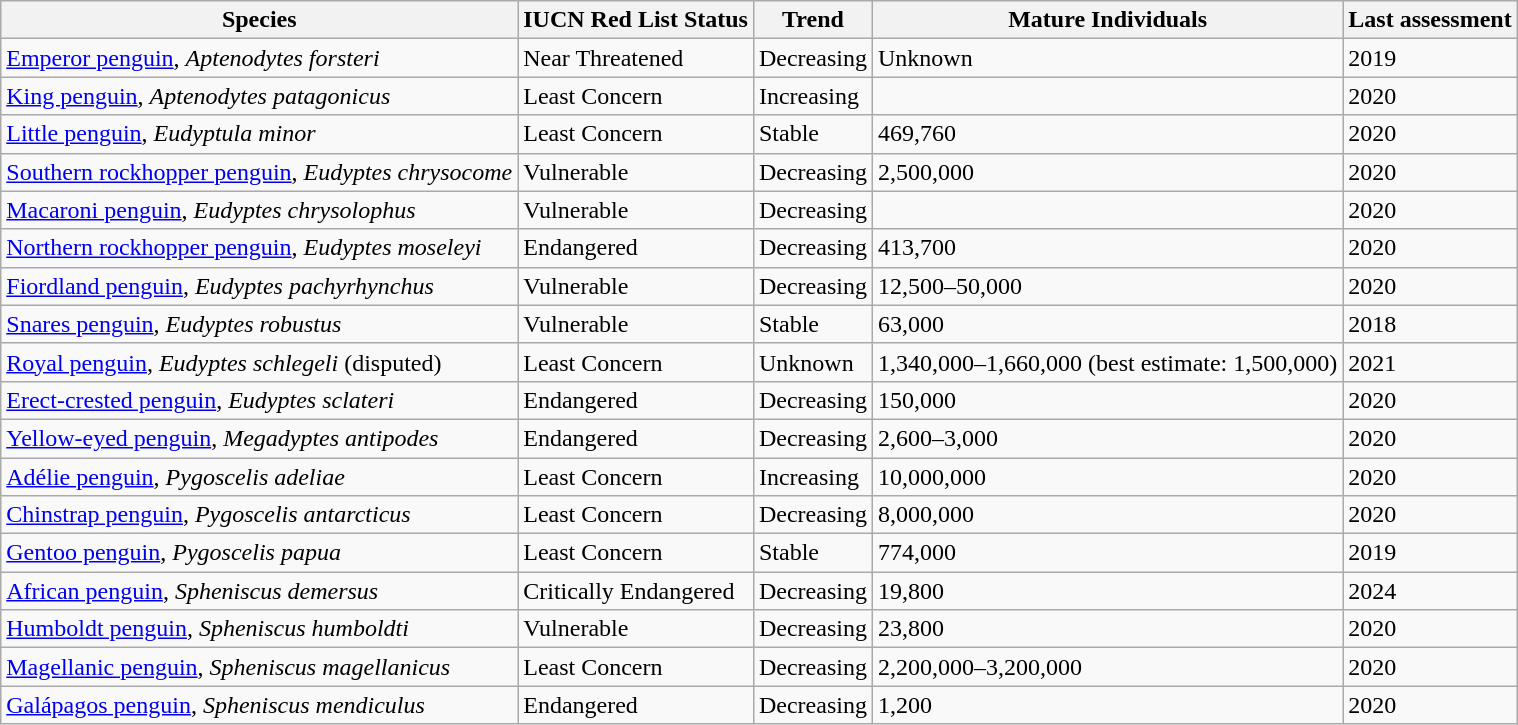<table class="wikitable">
<tr>
<th>Species</th>
<th>IUCN Red List Status</th>
<th>Trend</th>
<th>Mature Individuals</th>
<th>Last assessment</th>
</tr>
<tr>
<td><a href='#'>Emperor penguin</a>, <em>Aptenodytes forsteri</em></td>
<td>Near Threatened</td>
<td>Decreasing</td>
<td>Unknown</td>
<td>2019</td>
</tr>
<tr>
<td><a href='#'>King penguin</a>, <em>Aptenodytes patagonicus</em></td>
<td>Least Concern</td>
<td>Increasing</td>
<td></td>
<td>2020</td>
</tr>
<tr>
<td><a href='#'>Little penguin</a>, <em>Eudyptula minor</em></td>
<td>Least Concern</td>
<td>Stable</td>
<td>469,760</td>
<td>2020</td>
</tr>
<tr>
<td><a href='#'>Southern rockhopper penguin</a>, <em>Eudyptes chrysocome</em></td>
<td>Vulnerable</td>
<td>Decreasing</td>
<td>2,500,000</td>
<td>2020</td>
</tr>
<tr>
<td><a href='#'>Macaroni penguin</a>, <em>Eudyptes chrysolophus</em></td>
<td>Vulnerable</td>
<td>Decreasing</td>
<td></td>
<td>2020</td>
</tr>
<tr>
<td><a href='#'>Northern rockhopper penguin</a>, <em>Eudyptes moseleyi</em></td>
<td>Endangered</td>
<td>Decreasing</td>
<td>413,700</td>
<td>2020</td>
</tr>
<tr>
<td><a href='#'>Fiordland penguin</a>, <em>Eudyptes pachyrhynchus</em></td>
<td>Vulnerable</td>
<td>Decreasing</td>
<td>12,500–50,000</td>
<td>2020</td>
</tr>
<tr>
<td><a href='#'>Snares penguin</a>, <em>Eudyptes robustus</em></td>
<td>Vulnerable</td>
<td>Stable</td>
<td>63,000</td>
<td>2018</td>
</tr>
<tr>
<td><a href='#'>Royal penguin</a>, <em>Eudyptes schlegeli</em> (disputed)</td>
<td>Least Concern</td>
<td>Unknown</td>
<td>1,340,000–1,660,000 (best estimate: 1,500,000)</td>
<td>2021</td>
</tr>
<tr>
<td><a href='#'>Erect-crested penguin</a>, <em>Eudyptes sclateri</em></td>
<td>Endangered</td>
<td>Decreasing</td>
<td>150,000</td>
<td>2020</td>
</tr>
<tr>
<td><a href='#'>Yellow-eyed penguin</a>, <em>Megadyptes antipodes</em></td>
<td>Endangered</td>
<td>Decreasing</td>
<td>2,600–3,000</td>
<td>2020</td>
</tr>
<tr>
<td><a href='#'>Adélie penguin</a>, <em>Pygoscelis adeliae</em></td>
<td>Least Concern</td>
<td>Increasing</td>
<td>10,000,000</td>
<td>2020</td>
</tr>
<tr>
<td><a href='#'>Chinstrap penguin</a>, <em>Pygoscelis antarcticus</em></td>
<td>Least Concern</td>
<td>Decreasing</td>
<td>8,000,000</td>
<td>2020</td>
</tr>
<tr>
<td><a href='#'>Gentoo penguin</a>, <em>Pygoscelis papua</em></td>
<td>Least Concern</td>
<td>Stable</td>
<td>774,000</td>
<td>2019</td>
</tr>
<tr>
<td><a href='#'>African penguin</a>, <em>Spheniscus demersus</em></td>
<td>Critically Endangered</td>
<td>Decreasing</td>
<td>19,800</td>
<td>2024</td>
</tr>
<tr>
<td><a href='#'>Humboldt penguin</a>, <em>Spheniscus humboldti</em></td>
<td>Vulnerable</td>
<td>Decreasing</td>
<td>23,800</td>
<td>2020</td>
</tr>
<tr>
<td><a href='#'>Magellanic penguin</a>, <em>Spheniscus magellanicus</em></td>
<td>Least Concern</td>
<td>Decreasing</td>
<td>2,200,000–3,200,000</td>
<td>2020</td>
</tr>
<tr>
<td><a href='#'>Galápagos penguin</a>, <em>Spheniscus mendiculus</em></td>
<td>Endangered</td>
<td>Decreasing</td>
<td>1,200</td>
<td>2020</td>
</tr>
</table>
